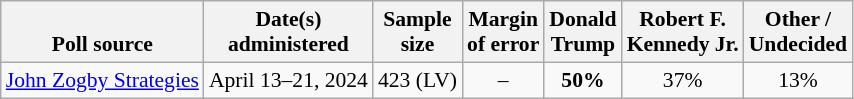<table class="wikitable sortable mw-datatable" style="font-size:90%;text-align:center;line-height:17px">
<tr valign=bottom>
<th>Poll source</th>
<th>Date(s)<br>administered</th>
<th>Sample<br>size</th>
<th>Margin<br>of error</th>
<th class="unsortable">Donald<br>Trump<br></th>
<th class="unsortable">Robert F.<br>Kennedy Jr.<br></th>
<th class="unsortable">Other /<br>Undecided</th>
</tr>
<tr>
<td style="text-align:left;"><a href='#'>John Zogby Strategies</a></td>
<td data-sort-value="2024-05-01">April 13–21, 2024</td>
<td>423 (LV)</td>
<td>–</td>
<td><strong>50%</strong></td>
<td>37%</td>
<td>13%</td>
</tr>
</table>
